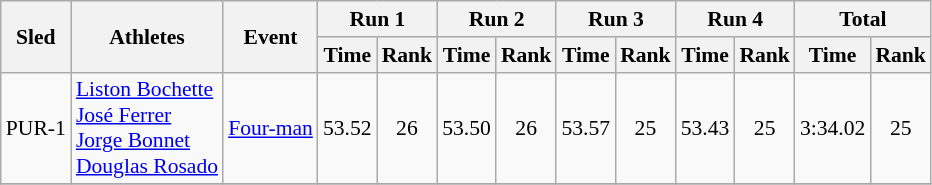<table class="wikitable" border="1" style="font-size:90%">
<tr>
<th rowspan="2">Sled</th>
<th rowspan="2">Athletes</th>
<th rowspan="2">Event</th>
<th colspan="2">Run 1</th>
<th colspan="2">Run 2</th>
<th colspan="2">Run 3</th>
<th colspan="2">Run 4</th>
<th colspan="2">Total</th>
</tr>
<tr>
<th>Time</th>
<th>Rank</th>
<th>Time</th>
<th>Rank</th>
<th>Time</th>
<th>Rank</th>
<th>Time</th>
<th>Rank</th>
<th>Time</th>
<th>Rank</th>
</tr>
<tr>
<td align="center">PUR-1</td>
<td><a href='#'>Liston Bochette</a><br><a href='#'>José Ferrer</a><br><a href='#'>Jorge Bonnet</a><br><a href='#'>Douglas Rosado</a></td>
<td><a href='#'>Four-man</a></td>
<td align="center">53.52</td>
<td align="center">26</td>
<td align="center">53.50</td>
<td align="center">26</td>
<td align="center">53.57</td>
<td align="center">25</td>
<td align="center">53.43</td>
<td align="center">25</td>
<td align="center">3:34.02</td>
<td align="center">25</td>
</tr>
<tr>
</tr>
</table>
